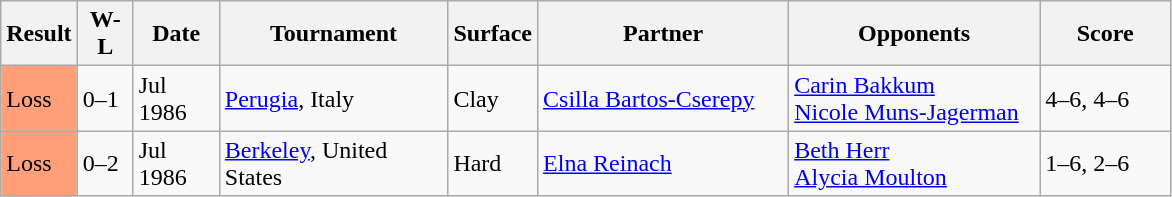<table class="sortable wikitable">
<tr>
<th>Result</th>
<th style="width:30px" class="unsortable">W-L</th>
<th style="width:50px">Date</th>
<th style="width:145px">Tournament</th>
<th style="width:50px">Surface</th>
<th style="width:160px">Partner</th>
<th style="width:160px">Opponents</th>
<th style="width:80px" class="unsortable">Score</th>
</tr>
<tr>
<td style="background:#FFA07A;">Loss</td>
<td>0–1</td>
<td>Jul 1986</td>
<td><a href='#'>Perugia</a>, Italy</td>
<td>Clay</td>
<td> <a href='#'>Csilla Bartos-Cserepy</a></td>
<td> <a href='#'>Carin Bakkum</a> <br>  <a href='#'>Nicole Muns-Jagerman</a></td>
<td>4–6, 4–6</td>
</tr>
<tr>
<td style="background:#FFA07A;">Loss</td>
<td>0–2</td>
<td>Jul 1986</td>
<td><a href='#'>Berkeley</a>, United States</td>
<td>Hard</td>
<td> <a href='#'>Elna Reinach</a></td>
<td> <a href='#'>Beth Herr</a> <br>  <a href='#'>Alycia Moulton</a></td>
<td>1–6, 2–6</td>
</tr>
</table>
